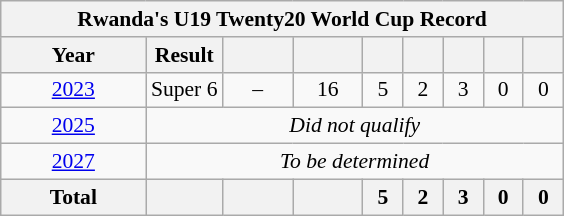<table class="wikitable" style="font-size:90%; text-align:center">
<tr>
<th colspan=9>Rwanda's U19 Twenty20 World Cup Record</th>
</tr>
<tr>
<th width="90">Year</th>
<th>Result</th>
<th width="40"></th>
<th width="40"></th>
<th width="20"></th>
<th width="20"></th>
<th width="20"></th>
<th width="20"></th>
<th width="20"></th>
</tr>
<tr>
<td> <a href='#'>2023</a></td>
<td>Super 6</td>
<td>–</td>
<td>16</td>
<td>5</td>
<td>2</td>
<td>3</td>
<td>0</td>
<td>0</td>
</tr>
<tr>
<td> <a href='#'>2025</a></td>
<td colspan="8"><em>Did not qualify</em></td>
</tr>
<tr>
<td> <a href='#'>2027</a></td>
<td colspan="8"><em>To be determined</em></td>
</tr>
<tr>
<th>Total</th>
<th></th>
<th></th>
<th></th>
<th>5</th>
<th>2</th>
<th>3</th>
<th>0</th>
<th>0</th>
</tr>
</table>
